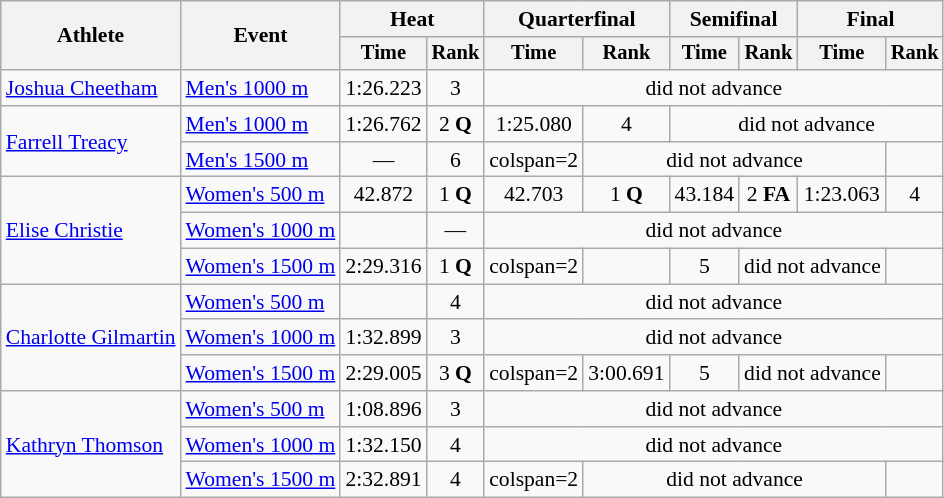<table class="wikitable" style="font-size:90%">
<tr>
<th rowspan=2>Athlete</th>
<th rowspan=2>Event</th>
<th colspan=2>Heat</th>
<th colspan=2>Quarterfinal</th>
<th colspan=2>Semifinal</th>
<th colspan=2>Final</th>
</tr>
<tr style="font-size:95%">
<th>Time</th>
<th>Rank</th>
<th>Time</th>
<th>Rank</th>
<th>Time</th>
<th>Rank</th>
<th>Time</th>
<th>Rank</th>
</tr>
<tr align=center>
<td align=left><a href='#'>Joshua Cheetham</a></td>
<td align=left><a href='#'>Men's 1000 m</a></td>
<td>1:26.223</td>
<td>3</td>
<td colspan=6>did not advance</td>
</tr>
<tr align=center>
<td align=left rowspan=2><a href='#'>Farrell Treacy</a></td>
<td align=left><a href='#'>Men's 1000 m</a></td>
<td>1:26.762</td>
<td>2 <strong>Q</strong></td>
<td>1:25.080</td>
<td>4</td>
<td colspan=4>did not advance</td>
</tr>
<tr align=center>
<td align=left><a href='#'>Men's 1500 m</a></td>
<td>—</td>
<td>6</td>
<td>colspan=2 </td>
<td colspan=4>did not advance</td>
</tr>
<tr align=center>
<td align=left rowspan=3><a href='#'>Elise Christie</a></td>
<td align=left><a href='#'>Women's 500 m</a></td>
<td>42.872</td>
<td>1 <strong>Q</strong></td>
<td>42.703 </td>
<td>1 <strong>Q</strong></td>
<td>43.184</td>
<td>2 <strong>FA</strong></td>
<td>1:23.063</td>
<td>4</td>
</tr>
<tr align=center>
<td align=left><a href='#'>Women's 1000 m</a></td>
<td></td>
<td>—</td>
<td colspan=6>did not advance</td>
</tr>
<tr align=center>
<td align=left><a href='#'>Women's 1500 m</a></td>
<td>2:29.316</td>
<td>1 <strong>Q</strong></td>
<td>colspan=2 </td>
<td></td>
<td>5</td>
<td colspan=2>did not advance</td>
</tr>
<tr align=center>
<td align=left rowspan=3><a href='#'>Charlotte Gilmartin</a></td>
<td align=left><a href='#'>Women's 500 m</a></td>
<td></td>
<td>4</td>
<td colspan=6>did not advance</td>
</tr>
<tr align=center>
<td align=left><a href='#'>Women's 1000 m</a></td>
<td>1:32.899</td>
<td>3</td>
<td colspan=6>did not advance</td>
</tr>
<tr align=center>
<td align=left><a href='#'>Women's 1500 m</a></td>
<td>2:29.005</td>
<td>3 <strong>Q</strong></td>
<td>colspan=2 </td>
<td>3:00.691</td>
<td>5</td>
<td colspan=2>did not advance</td>
</tr>
<tr align=center>
<td align=left rowspan=3><a href='#'>Kathryn Thomson</a></td>
<td align=left><a href='#'>Women's 500 m</a></td>
<td>1:08.896</td>
<td>3</td>
<td colspan=6>did not advance</td>
</tr>
<tr align=center>
<td align=left><a href='#'>Women's 1000 m</a></td>
<td>1:32.150</td>
<td>4</td>
<td colspan=6>did not advance</td>
</tr>
<tr align=center>
<td align=left><a href='#'>Women's 1500 m</a></td>
<td>2:32.891</td>
<td>4</td>
<td>colspan=2 </td>
<td colspan=4>did not advance</td>
</tr>
</table>
